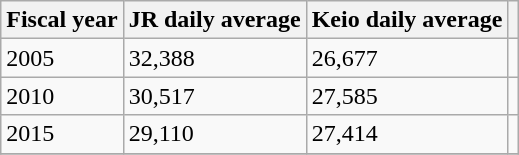<table class="wikitable">
<tr>
<th>Fiscal year</th>
<th>JR daily average</th>
<th>Keio daily average</th>
<th></th>
</tr>
<tr>
<td>2005</td>
<td>32,388</td>
<td>26,677</td>
<td></td>
</tr>
<tr>
<td>2010</td>
<td>30,517</td>
<td>27,585</td>
<td></td>
</tr>
<tr>
<td>2015</td>
<td>29,110</td>
<td>27,414</td>
<td></td>
</tr>
<tr>
</tr>
</table>
